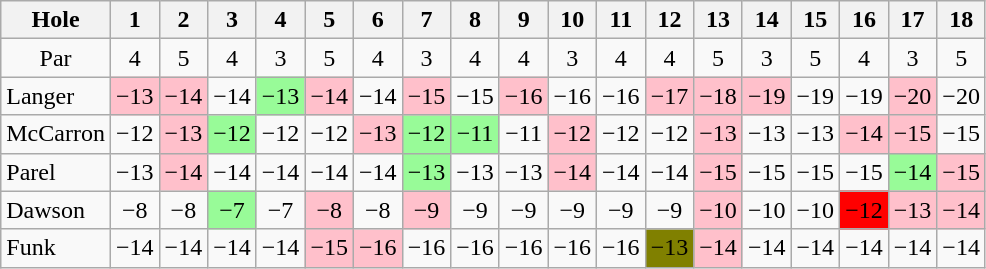<table class="wikitable" style="text-align:center">
<tr>
<th>Hole</th>
<th>1</th>
<th>2</th>
<th>3</th>
<th>4</th>
<th>5</th>
<th>6</th>
<th>7</th>
<th>8</th>
<th>9</th>
<th>10</th>
<th>11</th>
<th>12</th>
<th>13</th>
<th>14</th>
<th>15</th>
<th>16</th>
<th>17</th>
<th>18</th>
</tr>
<tr>
<td>Par</td>
<td>4</td>
<td>5</td>
<td>4</td>
<td>3</td>
<td>5</td>
<td>4</td>
<td>3</td>
<td>4</td>
<td>4</td>
<td>3</td>
<td>4</td>
<td>4</td>
<td>5</td>
<td>3</td>
<td>5</td>
<td>4</td>
<td>3</td>
<td>5</td>
</tr>
<tr>
<td align=left> Langer</td>
<td style="background: Pink;">−13</td>
<td style="background: Pink;">−14</td>
<td>−14</td>
<td style="background: PaleGreen;">−13</td>
<td style="background: Pink;">−14</td>
<td>−14</td>
<td style="background: Pink;">−15</td>
<td>−15</td>
<td style="background: Pink;">−16</td>
<td>−16</td>
<td>−16</td>
<td style="background: Pink;">−17</td>
<td style="background: Pink;">−18</td>
<td style="background: Pink;">−19</td>
<td>−19</td>
<td>−19</td>
<td style="background: Pink;">−20</td>
<td>−20</td>
</tr>
<tr>
<td align=left> McCarron</td>
<td>−12</td>
<td style="background: Pink;">−13</td>
<td style="background: PaleGreen;">−12</td>
<td>−12</td>
<td>−12</td>
<td style="background: Pink;">−13</td>
<td style="background: PaleGreen;">−12</td>
<td style="background: PaleGreen;">−11</td>
<td>−11</td>
<td style="background: Pink;">−12</td>
<td>−12</td>
<td>−12</td>
<td style="background: Pink;">−13</td>
<td>−13</td>
<td>−13</td>
<td style="background: Pink;">−14</td>
<td style="background: Pink;">−15</td>
<td>−15</td>
</tr>
<tr>
<td align=left> Parel</td>
<td>−13</td>
<td style="background: Pink;">−14</td>
<td>−14</td>
<td>−14</td>
<td>−14</td>
<td>−14</td>
<td style="background: PaleGreen;">−13</td>
<td>−13</td>
<td>−13</td>
<td style="background: Pink;">−14</td>
<td>−14</td>
<td>−14</td>
<td style="background: Pink;">−15</td>
<td>−15</td>
<td>−15</td>
<td>−15</td>
<td style="background: PaleGreen;">−14</td>
<td style="background: Pink;">−15</td>
</tr>
<tr>
<td align=left> Dawson</td>
<td>−8</td>
<td>−8</td>
<td style="background: PaleGreen;">−7</td>
<td>−7</td>
<td style="background: Pink;">−8</td>
<td>−8</td>
<td style="background: Pink;">−9</td>
<td>−9</td>
<td>−9</td>
<td>−9</td>
<td>−9</td>
<td>−9</td>
<td style="background: Pink;">−10</td>
<td>−10</td>
<td>−10</td>
<td style="background: Red;">−12</td>
<td style="background: Pink;">−13</td>
<td style="background: Pink;">−14</td>
</tr>
<tr>
<td align=left> Funk</td>
<td>−14</td>
<td>−14</td>
<td>−14</td>
<td>−14</td>
<td style="background: Pink;">−15</td>
<td style="background: Pink;">−16</td>
<td>−16</td>
<td>−16</td>
<td>−16</td>
<td>−16</td>
<td>−16</td>
<td style="background: Olive;">−13</td>
<td style="background: Pink;">−14</td>
<td>−14</td>
<td>−14</td>
<td>−14</td>
<td>−14</td>
<td>−14</td>
</tr>
</table>
